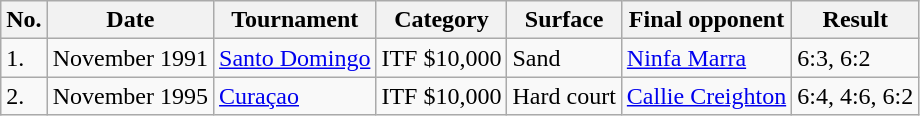<table class="wikitable">
<tr>
<th>No.</th>
<th>Date</th>
<th>Tournament</th>
<th>Category</th>
<th>Surface</th>
<th>Final opponent</th>
<th>Result</th>
</tr>
<tr>
<td>1.</td>
<td>November 1991</td>
<td><a href='#'>Santo Domingo</a></td>
<td>ITF $10,000</td>
<td>Sand</td>
<td> <a href='#'>Ninfa Marra</a></td>
<td>6:3, 6:2</td>
</tr>
<tr>
<td>2.</td>
<td>November 1995</td>
<td><a href='#'>Curaçao</a></td>
<td>ITF $10,000</td>
<td>Hard court</td>
<td> <a href='#'>Callie Creighton</a></td>
<td>6:4, 4:6, 6:2</td>
</tr>
</table>
